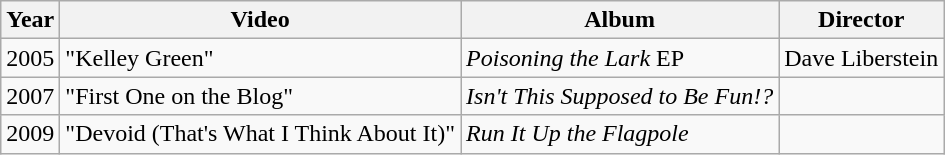<table class="wikitable">
<tr>
<th>Year</th>
<th>Video</th>
<th>Album</th>
<th>Director</th>
</tr>
<tr>
<td>2005</td>
<td>"Kelley Green"</td>
<td><em>Poisoning the Lark</em> EP</td>
<td>Dave Liberstein</td>
</tr>
<tr>
<td>2007</td>
<td>"First One on the Blog"</td>
<td><em>Isn't This Supposed to Be Fun!?</em></td>
<td></td>
</tr>
<tr>
<td>2009</td>
<td>"Devoid (That's What I Think About It)"</td>
<td><em>Run It Up the Flagpole</em></td>
<td></td>
</tr>
</table>
